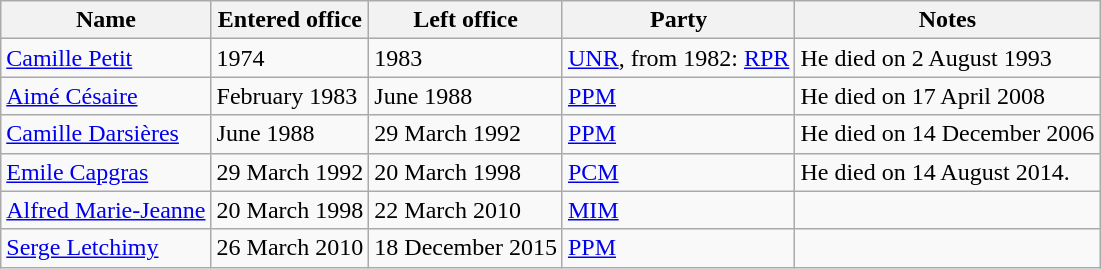<table class="wikitable">
<tr>
<th>Name</th>
<th>Entered office</th>
<th>Left office</th>
<th>Party</th>
<th>Notes</th>
</tr>
<tr>
<td><a href='#'>Camille Petit</a></td>
<td>1974</td>
<td>1983</td>
<td><a href='#'>UNR</a>, from 1982: <a href='#'>RPR</a></td>
<td>He died on 2 August 1993</td>
</tr>
<tr>
<td><a href='#'>Aimé Césaire</a></td>
<td>February 1983</td>
<td>June 1988</td>
<td><a href='#'>PPM</a></td>
<td>He died on 17 April 2008</td>
</tr>
<tr>
<td><a href='#'>Camille Darsières</a></td>
<td>June 1988</td>
<td>29 March 1992</td>
<td><a href='#'>PPM</a></td>
<td>He died on 14 December 2006</td>
</tr>
<tr>
<td><a href='#'>Emile Capgras</a></td>
<td>29 March 1992</td>
<td>20 March 1998</td>
<td><a href='#'>PCM</a></td>
<td>He died on 14 August 2014.</td>
</tr>
<tr>
<td><a href='#'>Alfred Marie-Jeanne</a></td>
<td>20 March 1998</td>
<td>22 March 2010</td>
<td><a href='#'>MIM</a></td>
<td></td>
</tr>
<tr>
<td><a href='#'>Serge Letchimy</a></td>
<td>26 March 2010</td>
<td>18 December 2015</td>
<td><a href='#'>PPM</a></td>
<td></td>
</tr>
</table>
